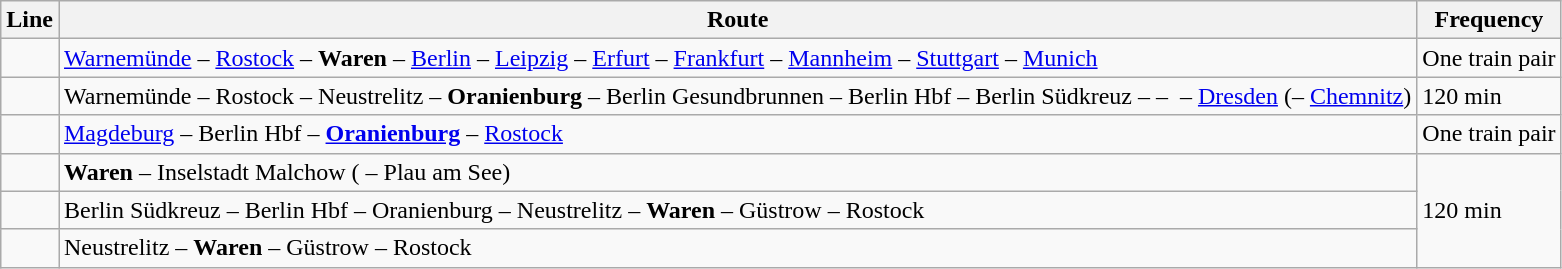<table class="wikitable">
<tr>
<th>Line</th>
<th>Route</th>
<th>Frequency</th>
</tr>
<tr>
<td></td>
<td><a href='#'>Warnemünde</a> – <a href='#'>Rostock</a> – <strong>Waren</strong> – <a href='#'>Berlin</a> – <a href='#'>Leipzig</a> – <a href='#'>Erfurt</a> – <a href='#'>Frankfurt</a> – <a href='#'>Mannheim</a> – <a href='#'>Stuttgart</a> – <a href='#'>Munich</a></td>
<td>One train pair</td>
</tr>
<tr>
<td></td>
<td>Warnemünde – Rostock – Neustrelitz – <strong>Oranienburg</strong> – Berlin Gesundbrunnen – Berlin Hbf – Berlin Südkreuz –  –  – <a href='#'>Dresden</a> (– <a href='#'>Chemnitz</a>)</td>
<td>120 min</td>
</tr>
<tr>
<td></td>
<td><a href='#'>Magdeburg</a> – Berlin Hbf – <a href='#'><strong>Oranienburg</strong></a> – <a href='#'>Rostock</a></td>
<td>One train pair</td>
</tr>
<tr>
<td></td>
<td><strong>Waren</strong> – Inselstadt Malchow ( – Plau am See)</td>
<td rowspan="3">120 min</td>
</tr>
<tr>
<td></td>
<td>Berlin Südkreuz – Berlin Hbf – Oranienburg – Neustrelitz – <strong>Waren</strong> – Güstrow – Rostock</td>
</tr>
<tr>
<td></td>
<td>Neustrelitz – <strong>Waren</strong> – Güstrow – Rostock</td>
</tr>
</table>
